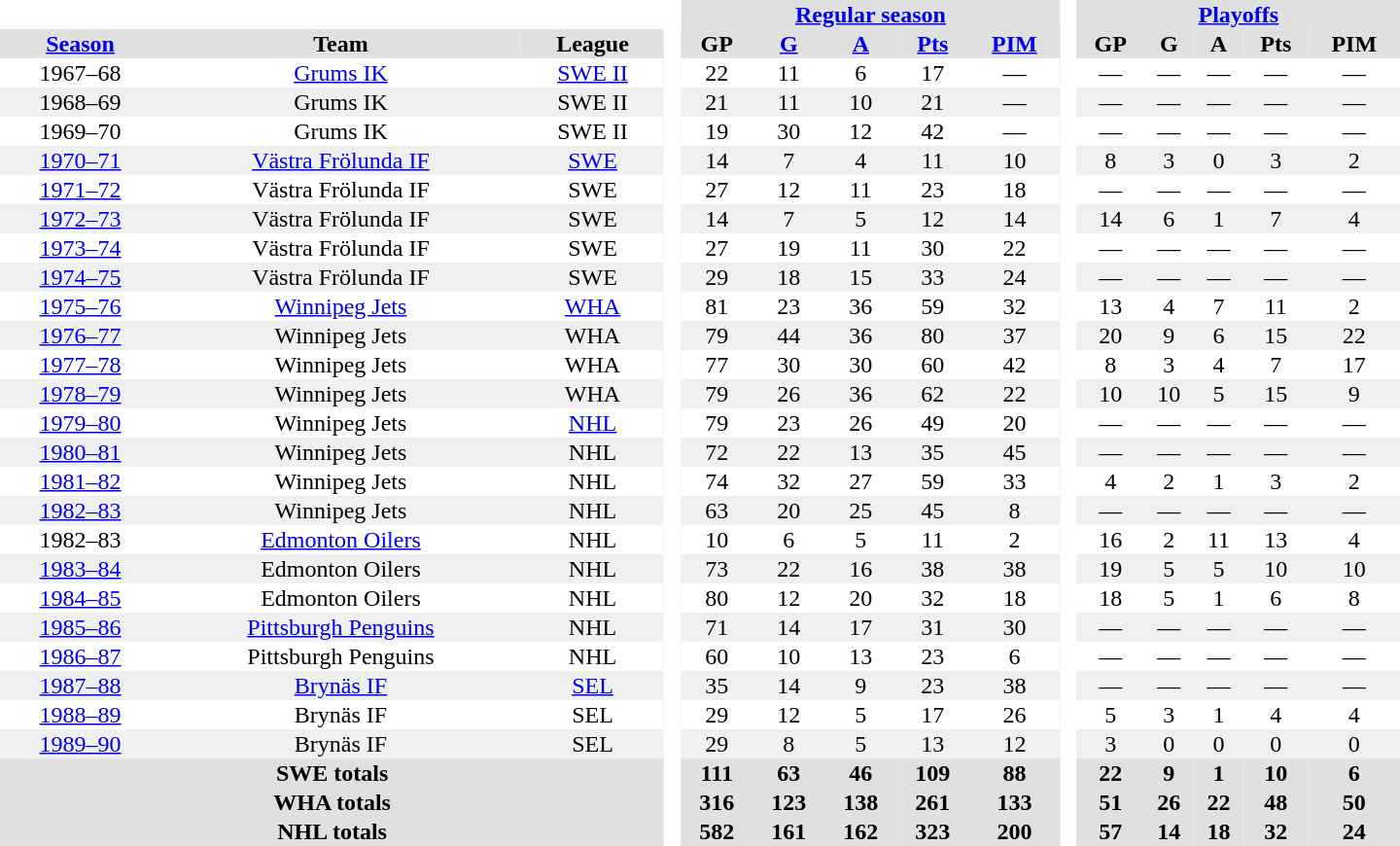<table border="0" cellpadding="1" cellspacing="0" style="text-align:center; width:60em">
<tr bgcolor="#e0e0e0">
<th colspan="3" bgcolor="#ffffff"> </th>
<th rowspan="99" bgcolor="#ffffff"> </th>
<th colspan="5"><a href='#'>Regular season</a></th>
<th rowspan="99" bgcolor="#ffffff"> </th>
<th colspan="5"><a href='#'>Playoffs</a></th>
</tr>
<tr bgcolor="#e0e0e0">
<th><a href='#'>Season</a></th>
<th>Team</th>
<th>League</th>
<th>GP</th>
<th><a href='#'>G</a></th>
<th><a href='#'>A</a></th>
<th><a href='#'>Pts</a></th>
<th><a href='#'>PIM</a></th>
<th>GP</th>
<th>G</th>
<th>A</th>
<th>Pts</th>
<th>PIM</th>
</tr>
<tr>
<td>1967–68</td>
<td><a href='#'>Grums IK</a></td>
<td><a href='#'>SWE II</a></td>
<td>22</td>
<td>11</td>
<td>6</td>
<td>17</td>
<td>—</td>
<td>—</td>
<td>—</td>
<td>—</td>
<td>—</td>
<td>—</td>
</tr>
<tr bgcolor="#f0f0f0">
<td>1968–69</td>
<td>Grums IK</td>
<td>SWE II</td>
<td>21</td>
<td>11</td>
<td>10</td>
<td>21</td>
<td>—</td>
<td>—</td>
<td>—</td>
<td>—</td>
<td>—</td>
<td>—</td>
</tr>
<tr>
<td>1969–70</td>
<td>Grums IK</td>
<td>SWE II</td>
<td>19</td>
<td>30</td>
<td>12</td>
<td>42</td>
<td>—</td>
<td>—</td>
<td>—</td>
<td>—</td>
<td>—</td>
<td>—</td>
</tr>
<tr bgcolor="#f0f0f0">
<td><a href='#'>1970–71</a></td>
<td><a href='#'>Västra Frölunda IF</a></td>
<td><a href='#'>SWE</a></td>
<td>14</td>
<td>7</td>
<td>4</td>
<td>11</td>
<td>10</td>
<td>8</td>
<td>3</td>
<td>0</td>
<td>3</td>
<td>2</td>
</tr>
<tr>
<td><a href='#'>1971–72</a></td>
<td>Västra Frölunda IF</td>
<td>SWE</td>
<td>27</td>
<td>12</td>
<td>11</td>
<td>23</td>
<td>18</td>
<td>—</td>
<td>—</td>
<td>—</td>
<td>—</td>
<td>—</td>
</tr>
<tr bgcolor="#f0f0f0">
<td><a href='#'>1972–73</a></td>
<td>Västra Frölunda IF</td>
<td>SWE</td>
<td>14</td>
<td>7</td>
<td>5</td>
<td>12</td>
<td>14</td>
<td>14</td>
<td>6</td>
<td>1</td>
<td>7</td>
<td>4</td>
</tr>
<tr>
<td><a href='#'>1973–74</a></td>
<td>Västra Frölunda IF</td>
<td>SWE</td>
<td>27</td>
<td>19</td>
<td>11</td>
<td>30</td>
<td>22</td>
<td>—</td>
<td>—</td>
<td>—</td>
<td>—</td>
<td>—</td>
</tr>
<tr bgcolor="#f0f0f0">
<td><a href='#'>1974–75</a></td>
<td>Västra Frölunda IF</td>
<td>SWE</td>
<td>29</td>
<td>18</td>
<td>15</td>
<td>33</td>
<td>24</td>
<td>—</td>
<td>—</td>
<td>—</td>
<td>—</td>
<td>—</td>
</tr>
<tr>
<td><a href='#'>1975–76</a></td>
<td><a href='#'>Winnipeg Jets</a></td>
<td><a href='#'>WHA</a></td>
<td>81</td>
<td>23</td>
<td>36</td>
<td>59</td>
<td>32</td>
<td>13</td>
<td>4</td>
<td>7</td>
<td>11</td>
<td>2</td>
</tr>
<tr bgcolor="#f0f0f0">
<td><a href='#'>1976–77</a></td>
<td>Winnipeg Jets</td>
<td>WHA</td>
<td>79</td>
<td>44</td>
<td>36</td>
<td>80</td>
<td>37</td>
<td>20</td>
<td>9</td>
<td>6</td>
<td>15</td>
<td>22</td>
</tr>
<tr>
<td><a href='#'>1977–78</a></td>
<td>Winnipeg Jets</td>
<td>WHA</td>
<td>77</td>
<td>30</td>
<td>30</td>
<td>60</td>
<td>42</td>
<td>8</td>
<td>3</td>
<td>4</td>
<td>7</td>
<td>17</td>
</tr>
<tr bgcolor="#f0f0f0">
<td><a href='#'>1978–79</a></td>
<td>Winnipeg Jets</td>
<td>WHA</td>
<td>79</td>
<td>26</td>
<td>36</td>
<td>62</td>
<td>22</td>
<td>10</td>
<td>10</td>
<td>5</td>
<td>15</td>
<td>9</td>
</tr>
<tr>
<td><a href='#'>1979–80</a></td>
<td>Winnipeg Jets</td>
<td><a href='#'>NHL</a></td>
<td>79</td>
<td>23</td>
<td>26</td>
<td>49</td>
<td>20</td>
<td>—</td>
<td>—</td>
<td>—</td>
<td>—</td>
<td>—</td>
</tr>
<tr bgcolor="#f0f0f0">
<td><a href='#'>1980–81</a></td>
<td>Winnipeg Jets</td>
<td>NHL</td>
<td>72</td>
<td>22</td>
<td>13</td>
<td>35</td>
<td>45</td>
<td>—</td>
<td>—</td>
<td>—</td>
<td>—</td>
<td>—</td>
</tr>
<tr>
<td><a href='#'>1981–82</a></td>
<td>Winnipeg Jets</td>
<td>NHL</td>
<td>74</td>
<td>32</td>
<td>27</td>
<td>59</td>
<td>33</td>
<td>4</td>
<td>2</td>
<td>1</td>
<td>3</td>
<td>2</td>
</tr>
<tr bgcolor="#f0f0f0">
<td><a href='#'>1982–83</a></td>
<td>Winnipeg Jets</td>
<td>NHL</td>
<td>63</td>
<td>20</td>
<td>25</td>
<td>45</td>
<td>8</td>
<td>—</td>
<td>—</td>
<td>—</td>
<td>—</td>
<td>—</td>
</tr>
<tr>
<td>1982–83</td>
<td><a href='#'>Edmonton Oilers</a></td>
<td>NHL</td>
<td>10</td>
<td>6</td>
<td>5</td>
<td>11</td>
<td>2</td>
<td>16</td>
<td>2</td>
<td>11</td>
<td>13</td>
<td>4</td>
</tr>
<tr bgcolor="#f0f0f0">
<td><a href='#'>1983–84</a></td>
<td>Edmonton Oilers</td>
<td>NHL</td>
<td>73</td>
<td>22</td>
<td>16</td>
<td>38</td>
<td>38</td>
<td>19</td>
<td>5</td>
<td>5</td>
<td>10</td>
<td>10</td>
</tr>
<tr>
<td><a href='#'>1984–85</a></td>
<td>Edmonton Oilers</td>
<td>NHL</td>
<td>80</td>
<td>12</td>
<td>20</td>
<td>32</td>
<td>18</td>
<td>18</td>
<td>5</td>
<td>1</td>
<td>6</td>
<td>8</td>
</tr>
<tr bgcolor="#f0f0f0">
<td><a href='#'>1985–86</a></td>
<td><a href='#'>Pittsburgh Penguins</a></td>
<td>NHL</td>
<td>71</td>
<td>14</td>
<td>17</td>
<td>31</td>
<td>30</td>
<td>—</td>
<td>—</td>
<td>—</td>
<td>—</td>
<td>—</td>
</tr>
<tr>
<td><a href='#'>1986–87</a></td>
<td>Pittsburgh Penguins</td>
<td>NHL</td>
<td>60</td>
<td>10</td>
<td>13</td>
<td>23</td>
<td>6</td>
<td>—</td>
<td>—</td>
<td>—</td>
<td>—</td>
<td>—</td>
</tr>
<tr bgcolor="#f0f0f0">
<td><a href='#'>1987–88</a></td>
<td><a href='#'>Brynäs IF</a></td>
<td><a href='#'>SEL</a></td>
<td>35</td>
<td>14</td>
<td>9</td>
<td>23</td>
<td>38</td>
<td>—</td>
<td>—</td>
<td>—</td>
<td>—</td>
<td>—</td>
</tr>
<tr>
<td><a href='#'>1988–89</a></td>
<td>Brynäs IF</td>
<td>SEL</td>
<td>29</td>
<td>12</td>
<td>5</td>
<td>17</td>
<td>26</td>
<td>5</td>
<td>3</td>
<td>1</td>
<td>4</td>
<td>4</td>
</tr>
<tr bgcolor="#f0f0f0">
<td><a href='#'>1989–90</a></td>
<td>Brynäs IF</td>
<td>SEL</td>
<td>29</td>
<td>8</td>
<td>5</td>
<td>13</td>
<td>12</td>
<td>3</td>
<td>0</td>
<td>0</td>
<td>0</td>
<td>0</td>
</tr>
<tr bgcolor="#e0e0e0">
<th colspan="3">SWE totals</th>
<th>111</th>
<th>63</th>
<th>46</th>
<th>109</th>
<th>88</th>
<th>22</th>
<th>9</th>
<th>1</th>
<th>10</th>
<th>6</th>
</tr>
<tr bgcolor="#e0e0e0">
<th colspan="3">WHA totals</th>
<th>316</th>
<th>123</th>
<th>138</th>
<th>261</th>
<th>133</th>
<th>51</th>
<th>26</th>
<th>22</th>
<th>48</th>
<th>50</th>
</tr>
<tr bgcolor="#e0e0e0">
<th colspan="3">NHL totals</th>
<th>582</th>
<th>161</th>
<th>162</th>
<th>323</th>
<th>200</th>
<th>57</th>
<th>14</th>
<th>18</th>
<th>32</th>
<th>24</th>
</tr>
</table>
